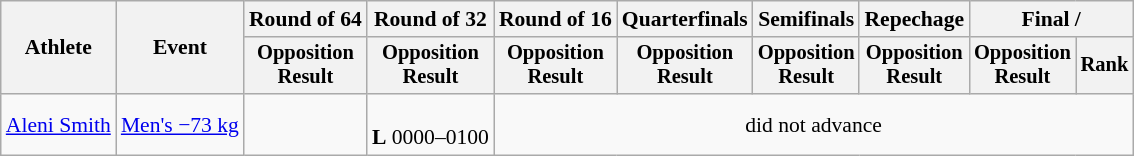<table class="wikitable" style="font-size:90%">
<tr>
<th rowspan="2">Athlete</th>
<th rowspan="2">Event</th>
<th>Round of 64</th>
<th>Round of 32</th>
<th>Round of 16</th>
<th>Quarterfinals</th>
<th>Semifinals</th>
<th>Repechage</th>
<th colspan=2>Final / </th>
</tr>
<tr style="font-size:95%">
<th>Opposition<br>Result</th>
<th>Opposition<br>Result</th>
<th>Opposition<br>Result</th>
<th>Opposition<br>Result</th>
<th>Opposition<br>Result</th>
<th>Opposition<br>Result</th>
<th>Opposition<br>Result</th>
<th>Rank</th>
</tr>
<tr align=center>
<td align=left><a href='#'>Aleni Smith</a></td>
<td align=left><a href='#'>Men's −73 kg</a></td>
<td></td>
<td><br><strong>L</strong> 0000–0100</td>
<td colspan=6>did not advance</td>
</tr>
</table>
